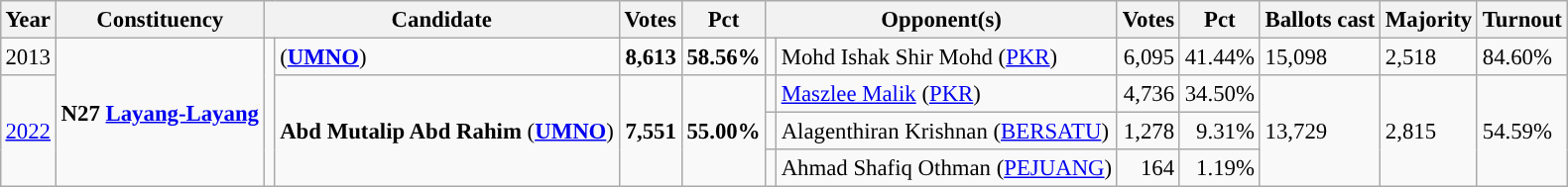<table class="wikitable" style="margin:0.5em ; font-size:95%">
<tr>
<th>Year</th>
<th>Constituency</th>
<th colspan=2>Candidate</th>
<th>Votes</th>
<th>Pct</th>
<th colspan=2>Opponent(s)</th>
<th>Votes</th>
<th>Pct</th>
<th>Ballots cast</th>
<th>Majority</th>
<th>Turnout</th>
</tr>
<tr>
<td>2013</td>
<td rowspan="4"><strong>N27 <a href='#'>Layang-Layang</a></strong></td>
<td rowspan="4" ></td>
<td> (<a href='#'><strong>UMNO</strong></a>)</td>
<td align="right"><strong>8,613</strong></td>
<td><strong>58.56%</strong></td>
<td></td>
<td>Mohd Ishak Shir Mohd (<a href='#'>PKR</a>)</td>
<td align="right">6,095</td>
<td>41.44%</td>
<td>15,098</td>
<td>2,518</td>
<td>84.60%</td>
</tr>
<tr>
<td rowspan="3"><a href='#'>2022</a></td>
<td rowspan="3"><strong>Abd Mutalip Abd Rahim</strong> (<a href='#'><strong>UMNO</strong></a>)</td>
<td rowspan="3" align=right><strong>7,551</strong></td>
<td rowspan="3"><strong>55.00%</strong></td>
<td></td>
<td><a href='#'>Maszlee Malik</a> (<a href='#'>PKR</a>)</td>
<td align=right>4,736</td>
<td>34.50%</td>
<td rowspan="3">13,729</td>
<td rowspan="3">2,815</td>
<td rowspan="3">54.59%</td>
</tr>
<tr>
<td></td>
<td>Alagenthiran Krishnan (<a href='#'>BERSATU</a>)</td>
<td align=right>1,278</td>
<td align=right>9.31%</td>
</tr>
<tr>
<td></td>
<td>Ahmad Shafiq Othman (<a href='#'>PEJUANG</a>)</td>
<td align=right>164</td>
<td align=right>1.19%</td>
</tr>
</table>
